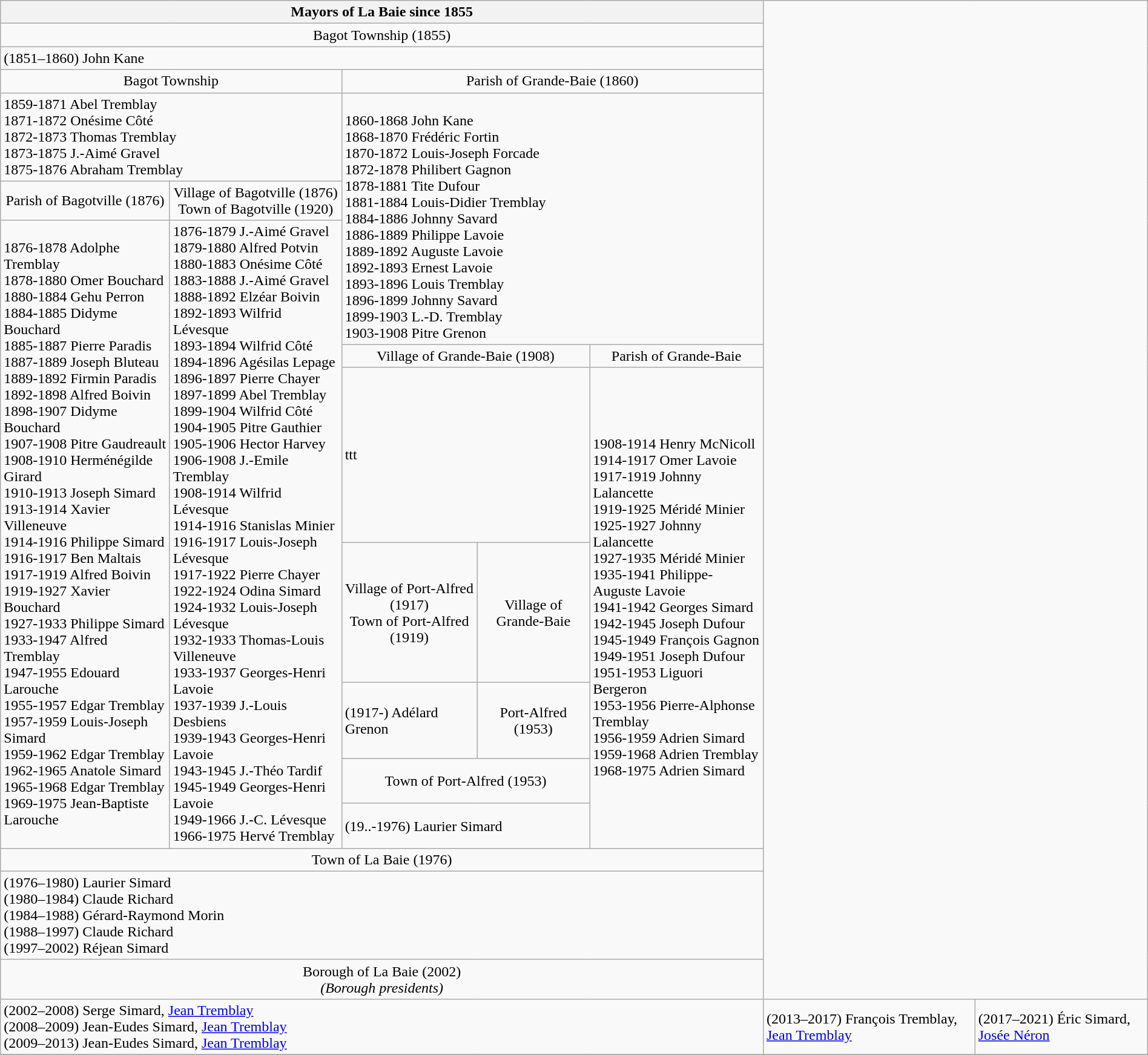<table class="wikitable" width="100%">
<tr>
<th colspan=60>Mayors of La Baie since 1855</th>
</tr>
<tr>
<td colspan=60 style="text-align:center;">Bagot Township (1855)</td>
</tr>
<tr>
<td colspan=60>(1851–1860) John Kane</td>
</tr>
<tr>
<td colspan=24 style="text-align:center;">Bagot Township</td>
<td colspan=36 style="text-align:center;">Parish of Grande-Baie (1860)</td>
</tr>
<tr>
<td colspan=24>1859-1871 Abel Tremblay<br>1871-1872 Onésime Côté
<br>1872-1873 Thomas Tremblay
<br>1873-1875 J.-Aimé Gravel
<br>1875-1876 Abraham Tremblay</td>
<td colspan=36 rowspan=3><br>1860-1868 John Kane<br>1868-1870 Frédéric Fortin
<br>1870-1872 Louis-Joseph Forcade
<br>1872-1878 Philibert Gagnon
<br>1878-1881 Tite Dufour
<br>1881-1884 Louis-Didier Tremblay
<br>1884-1886 Johnny Savard
<br>1886-1889 Philippe Lavoie
<br>1889-1892 Auguste Lavoie
<br>1892-1893 Ernest Lavoie
<br>1893-1896 Louis Tremblay
<br>1896-1899 Johnny Savard
<br>1899-1903 L.-D. Tremblay
<br>1903-1908 Pitre Grenon</td>
</tr>
<tr>
<td colspan=12 style="text-align:center;">Parish of Bagotville (1876)</td>
<td colspan=12 style="text-align:center;">Village of Bagotville (1876)<br> Town of Bagotville (1920)</td>
</tr>
<tr>
<td colspan=12 rowspan=7>1876-1878 Adolphe Tremblay<br>1878-1880 Omer Bouchard
<br>1880-1884 Gehu Perron
<br>1884-1885 Didyme Bouchard
<br>1885-1887 Pierre Paradis
<br>1887-1889 Joseph Bluteau
<br>1889-1892 Firmin Paradis
<br>1892-1898 Alfred Boivin
<br>1898-1907 Didyme Bouchard
<br>1907-1908 Pitre Gaudreault
<br>1908-1910 Herménégilde Girard
<br>1910-1913 Joseph Simard
<br>1913-1914 Xavier Villeneuve
<br>1914-1916 Philippe Simard
<br>1916-1917 Ben Maltais
<br>1917-1919 Alfred Boivin
<br>1919-1927 Xavier Bouchard
<br>1927-1933 Philippe Simard
<br>1933-1947 Alfred Tremblay
<br>1947-1955 Edouard Larouche
<br>1955-1957 Edgar Tremblay
<br>1957-1959 Louis-Joseph Simard
<br>1959-1962 Edgar Tremblay
<br>1962-1965 Anatole Simard
<br>1965-1968 Edgar Tremblay
<br>1969-1975 Jean-Baptiste Larouche</td>
<td colspan=12 rowspan=7>1876-1879 J.-Aimé Gravel<br>1879-1880 Alfred Potvin
<br>1880-1883 Onésime Côté
<br>1883-1888 J.-Aimé Gravel
<br>1888-1892 Elzéar Boivin
<br>1892-1893 Wilfrid Lévesque
<br>1893-1894 Wilfrid Côté
<br>1894-1896 Agésilas Lepage
<br>1896-1897 Pierre Chayer
<br>1897-1899 Abel Tremblay
<br>1899-1904 Wilfrid Côté
<br>1904-1905 Pitre Gauthier
<br>1905-1906 Hector Harvey
<br>1906-1908 J.-Emile Tremblay
<br>1908-1914 Wilfrid Lévesque
<br>1914-1916 Stanislas Minier
<br>1916-1917 Louis-Joseph Lévesque
<br>1917-1922 Pierre Chayer
<br>1922-1924 Odina Simard
<br>1924-1932 Louis-Joseph Lévesque
<br>1932-1933 Thomas-Louis Villeneuve
<br>1933-1937 Georges-Henri Lavoie
<br>1937-1939 J.-Louis Desbiens
<br>1939-1943 Georges-Henri Lavoie
<br>1943-1945 J.-Théo Tardif
<br>1945-1949 Georges-Henri Lavoie
<br>1949-1966 J.-C. Lévesque
<br>1966-1975 Hervé Tremblay</td>
</tr>
<tr>
<td colspan=24 style="text-align:center;">Village of Grande-Baie (1908)</td>
<td colspan=12 style="text-align:center;">Parish of Grande-Baie</td>
</tr>
<tr>
<td colspan=24>ttt</td>
<td colspan=12 rowspan=5>1908-1914 Henry McNicoll<br>1914-1917 Omer Lavoie
<br>1917-1919 Johnny Lalancette
<br>1919-1925 Méridé Minier
<br>1925-1927 Johnny Lalancette
<br>1927-1935 Méridé Minier
<br>1935-1941 Philippe-Auguste Lavoie
<br>1941-1942 Georges Simard
<br>1942-1945 Joseph Dufour
<br>1945-1949 François Gagnon
<br>1949-1951 Joseph Dufour
<br>1951-1953 Liguori Bergeron
<br>1953-1956 Pierre-Alphonse Tremblay
<br>1956-1959 Adrien Simard
<br>1959-1968 Adrien Tremblay
<br>1968-1975 Adrien Simard</td>
</tr>
<tr>
<td colspan=12 style="text-align:center;">Village of Port-Alfred (1917)<br>Town of Port-Alfred (1919)</td>
<td colspan=12 style="text-align:center;">Village of Grande-Baie</td>
</tr>
<tr>
<td colspan=12>(1917-) Adélard Grenon</td>
<td colspan=12 style="text-align:center;">Port-Alfred (1953)</td>
</tr>
<tr>
<td colspan=24 style="text-align:center;">Town of Port-Alfred (1953)</td>
</tr>
<tr>
<td colspan=24>(19..-1976) Laurier Simard</td>
</tr>
<tr>
<td colspan=60 style="text-align:center;">Town of La Baie (1976)</td>
</tr>
<tr>
<td colspan=60>(1976–1980) Laurier Simard<br>(1980–1984) Claude Richard<br>(1984–1988) Gérard-Raymond Morin<br>(1988–1997) Claude Richard<br>(1997–2002) Réjean Simard</td>
</tr>
<tr>
<td colspan=60 style="text-align:center;">Borough of La Baie (2002)<br><em>(Borough presidents)</em></td>
</tr>
<tr>
<td colspan=60>(2002–2008) Serge Simard, <a href='#'>Jean Tremblay</a><br>(2008–2009) Jean-Eudes Simard, <a href='#'>Jean Tremblay</a>
<br>(2009–2013) Jean-Eudes Simard, <a href='#'>Jean Tremblay</a></td>
<td>(2013–2017) François Tremblay, <a href='#'>Jean Tremblay</a></td>
<td>(2017–2021) Éric Simard, <a href='#'>Josée Néron</a></td>
</tr>
<tr>
</tr>
</table>
